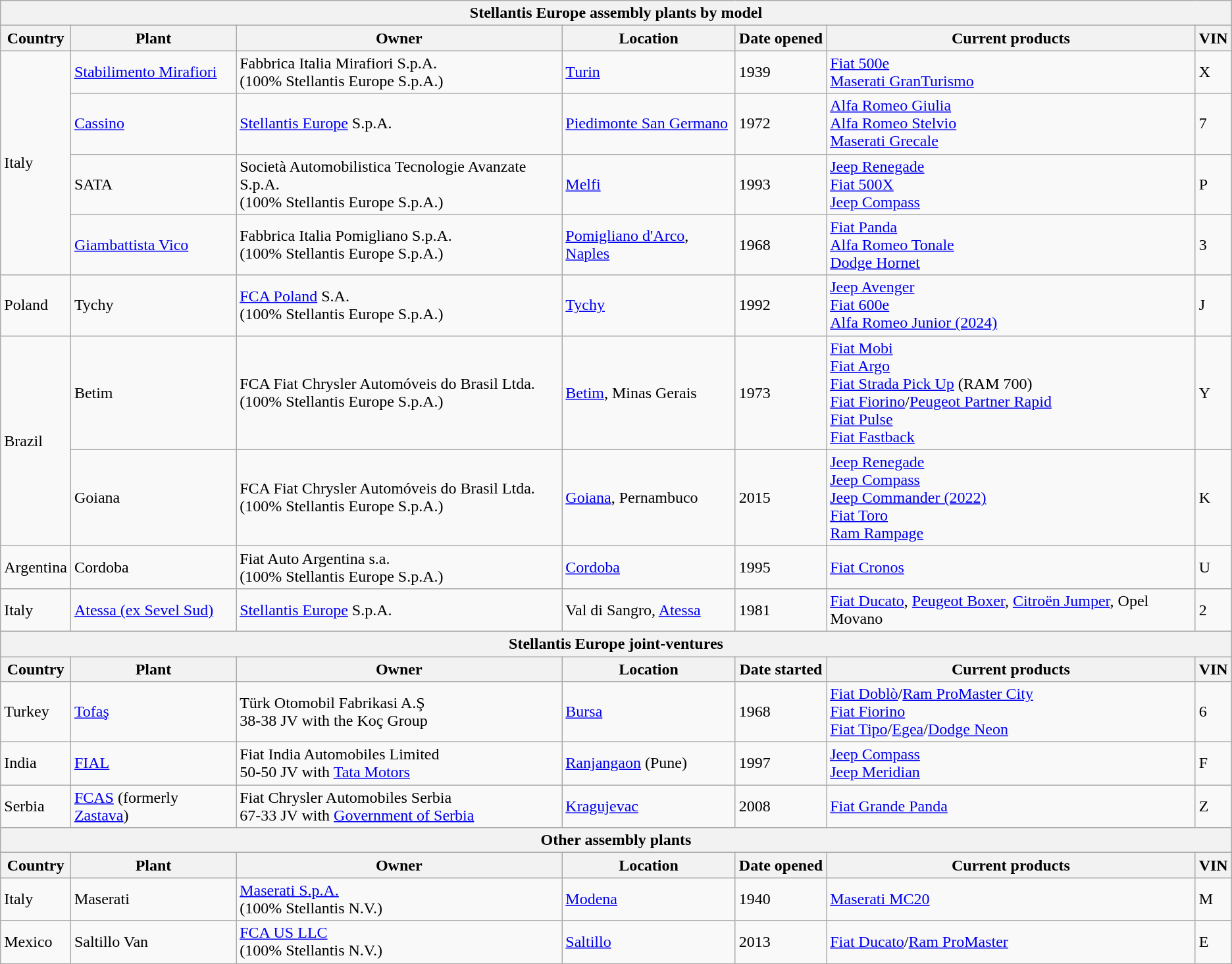<table class="wikitable" table align="left" style="margin-left:"'>
<tr>
<th colspan="7">Stellantis Europe assembly plants by model</th>
</tr>
<tr>
<th>Country</th>
<th>Plant</th>
<th>Owner</th>
<th>Location</th>
<th>Date opened</th>
<th>Current products</th>
<th>VIN</th>
</tr>
<tr>
<td rowspan="4">Italy</td>
<td><a href='#'>Stabilimento Mirafiori</a></td>
<td>Fabbrica Italia Mirafiori S.p.A.<br>(100% Stellantis Europe S.p.A.)</td>
<td><a href='#'>Turin</a></td>
<td>1939</td>
<td><a href='#'>Fiat 500e</a><br><a href='#'>Maserati GranTurismo</a></td>
<td>X</td>
</tr>
<tr>
<td><a href='#'>Cassino</a></td>
<td><a href='#'>Stellantis Europe</a> S.p.A.</td>
<td><a href='#'>Piedimonte San Germano</a></td>
<td>1972</td>
<td><a href='#'>Alfa Romeo Giulia</a><br><a href='#'>Alfa Romeo Stelvio</a><br><a href='#'>Maserati Grecale</a></td>
<td>7</td>
</tr>
<tr>
<td>SATA</td>
<td>Società Automobilistica Tecnologie Avanzate S.p.A.<br>(100% Stellantis Europe S.p.A.)</td>
<td><a href='#'>Melfi</a></td>
<td>1993</td>
<td><a href='#'>Jeep Renegade</a><br><a href='#'>Fiat 500X</a><br><a href='#'>Jeep Compass</a></td>
<td>P</td>
</tr>
<tr>
<td><a href='#'>Giambattista Vico</a></td>
<td>Fabbrica Italia Pomigliano S.p.A.<br>(100% Stellantis Europe S.p.A.)</td>
<td><a href='#'>Pomigliano d'Arco</a>, <a href='#'>Naples</a></td>
<td>1968</td>
<td><a href='#'>Fiat Panda</a><br><a href='#'>Alfa Romeo Tonale</a><br><a href='#'>Dodge Hornet</a></td>
<td>3</td>
</tr>
<tr>
<td>Poland</td>
<td>Tychy</td>
<td><a href='#'>FCA Poland</a> S.A.<br>(100% Stellantis Europe S.p.A.)</td>
<td><a href='#'>Tychy</a></td>
<td>1992</td>
<td><a href='#'>Jeep Avenger</a><br><a href='#'>Fiat 600e</a><br><a href='#'>Alfa Romeo Junior (2024)</a></td>
<td>J</td>
</tr>
<tr>
<td rowspan="2">Brazil</td>
<td>Betim</td>
<td>FCA Fiat Chrysler Automóveis do Brasil Ltda.<br>(100% Stellantis Europe S.p.A.)</td>
<td><a href='#'>Betim</a>, Minas Gerais</td>
<td>1973</td>
<td><a href='#'>Fiat Mobi</a><br><a href='#'>Fiat Argo</a><br><a href='#'>Fiat Strada Pick Up</a> (RAM 700)<br><a href='#'>Fiat Fiorino</a>/<a href='#'>Peugeot Partner Rapid</a><br><a href='#'>Fiat Pulse</a><br><a href='#'>Fiat Fastback</a></td>
<td>Y</td>
</tr>
<tr>
<td>Goiana</td>
<td>FCA Fiat Chrysler Automóveis do Brasil Ltda.<br>(100% Stellantis Europe S.p.A.)</td>
<td><a href='#'>Goiana</a>, Pernambuco</td>
<td>2015</td>
<td><a href='#'>Jeep Renegade</a><br><a href='#'>Jeep Compass</a><br><a href='#'>Jeep Commander (2022)</a><br><a href='#'>Fiat Toro</a><br><a href='#'>Ram Rampage</a></td>
<td>K</td>
</tr>
<tr>
<td>Argentina</td>
<td>Cordoba</td>
<td>Fiat Auto Argentina s.a.<br>(100% Stellantis Europe S.p.A.)</td>
<td><a href='#'>Cordoba</a></td>
<td>1995</td>
<td><a href='#'>Fiat Cronos</a></td>
<td>U</td>
</tr>
<tr>
<td>Italy</td>
<td><a href='#'>Atessa (ex Sevel Sud)</a></td>
<td><a href='#'>Stellantis Europe</a> S.p.A.</td>
<td>Val di Sangro, <a href='#'>Atessa</a></td>
<td>1981</td>
<td><a href='#'>Fiat Ducato</a>, <a href='#'>Peugeot Boxer</a>, <a href='#'>Citroën Jumper</a>, Opel Movano</td>
<td>2</td>
</tr>
<tr>
<th colspan="7">Stellantis Europe joint-ventures</th>
</tr>
<tr>
<th>Country</th>
<th>Plant</th>
<th>Owner</th>
<th>Location</th>
<th>Date started</th>
<th>Current products</th>
<th>VIN</th>
</tr>
<tr>
<td>Turkey</td>
<td><a href='#'>Tofaş</a></td>
<td>Türk Otomobil Fabrikasi A.Ş<br>38-38 JV with the Koç Group</td>
<td><a href='#'>Bursa</a></td>
<td>1968</td>
<td><a href='#'>Fiat Doblò</a>/<a href='#'>Ram ProMaster City</a><br><a href='#'>Fiat Fiorino</a><br><a href='#'>Fiat Tipo</a>/<a href='#'>Egea</a>/<a href='#'>Dodge Neon</a></td>
<td>6</td>
</tr>
<tr>
<td>India</td>
<td><a href='#'>FIAL</a></td>
<td>Fiat India Automobiles Limited<br>50-50 JV with <a href='#'>Tata Motors</a></td>
<td><a href='#'>Ranjangaon</a> (Pune)</td>
<td>1997</td>
<td><a href='#'>Jeep Compass</a><br><a href='#'>Jeep Meridian</a></td>
<td>F</td>
</tr>
<tr>
<td>Serbia</td>
<td><a href='#'>FCAS</a> (formerly <a href='#'>Zastava</a>)</td>
<td>Fiat Chrysler Automobiles Serbia<br>67-33 JV with <a href='#'>Government of Serbia</a></td>
<td><a href='#'>Kragujevac</a></td>
<td>2008</td>
<td><a href='#'>Fiat Grande Panda</a></td>
<td>Z</td>
</tr>
<tr>
<th colspan="7">Other assembly plants</th>
</tr>
<tr>
<th>Country</th>
<th>Plant</th>
<th>Owner</th>
<th>Location</th>
<th>Date opened</th>
<th>Current products</th>
<th>VIN</th>
</tr>
<tr>
<td>Italy</td>
<td>Maserati</td>
<td><a href='#'>Maserati S.p.A.</a><br>(100% Stellantis N.V.)</td>
<td><a href='#'>Modena</a></td>
<td>1940</td>
<td><a href='#'>Maserati MC20</a></td>
<td>M</td>
</tr>
<tr>
<td>Mexico</td>
<td>Saltillo Van</td>
<td><a href='#'>FCA US LLC</a><br>(100% Stellantis N.V.)</td>
<td><a href='#'>Saltillo</a></td>
<td>2013</td>
<td><a href='#'>Fiat Ducato</a>/<a href='#'>Ram ProMaster</a></td>
<td>E</td>
</tr>
</table>
